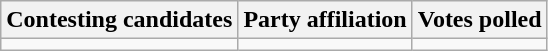<table class="wikitable sortable">
<tr>
<th>Contesting candidates</th>
<th>Party affiliation</th>
<th>Votes polled</th>
</tr>
<tr>
<td></td>
<td></td>
<td></td>
</tr>
</table>
